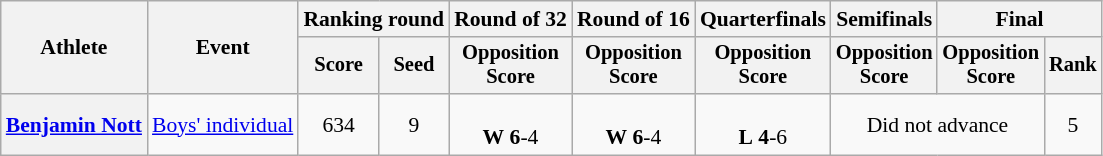<table class="wikitable plainrowheaders" style="font-size:90%">
<tr>
<th scope="col" rowspan=2>Athlete</th>
<th scope="col" rowspan=2>Event</th>
<th scope="col" colspan=2>Ranking round</th>
<th scope="col">Round of 32</th>
<th scope="col">Round of 16</th>
<th scope="col">Quarterfinals</th>
<th scope="col">Semifinals</th>
<th scope="col" colspan=2>Final</th>
</tr>
<tr style="font-size:95%">
<th scope="col">Score</th>
<th scope="col">Seed</th>
<th scope="col">Opposition<br>Score</th>
<th scope="col">Opposition<br>Score</th>
<th scope="col">Opposition<br>Score</th>
<th scope="col">Opposition<br>Score</th>
<th scope="col">Opposition<br>Score</th>
<th scope="col">Rank</th>
</tr>
<tr>
<th scope="row"><a href='#'>Benjamin Nott</a></th>
<td><a href='#'>Boys' individual</a></td>
<td align=center>634</td>
<td align=center>9</td>
<td align=center> <br> <strong>W</strong> <strong>6</strong>-4</td>
<td align=center> <br> <strong>W</strong> <strong>6</strong>-4</td>
<td align=center> <br> <strong>L</strong> <strong>4</strong>-6</td>
<td colspan="2" style="text-align:center;">Did not advance</td>
<td align=center>5</td>
</tr>
</table>
